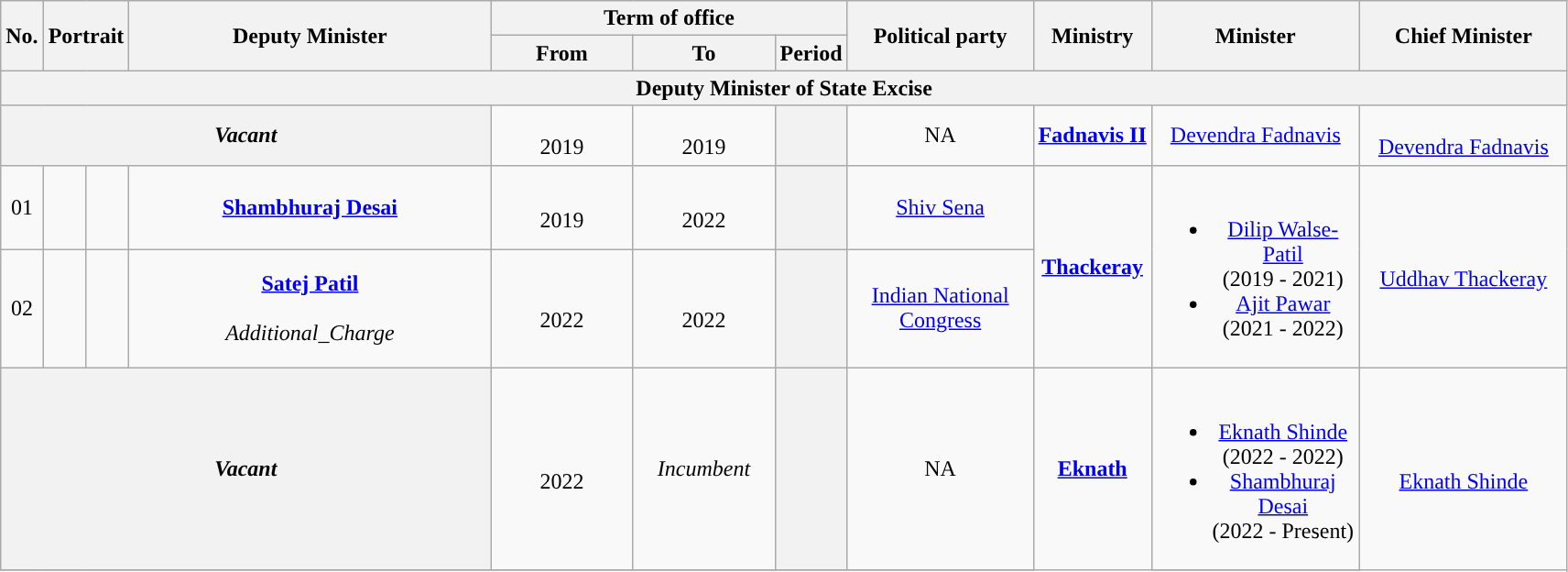<table class="wikitable" style="text-align:center">
<tr>
<th rowspan="2">No.</th>
<th rowspan="2" colspan="2">Portrait</th>
<th rowspan="2" style="width:16em">Deputy Minister<br></th>
<th colspan="3">Term of office</th>
<th rowspan="2" style="width:8em">Political party</th>
<th rowspan="2">Ministry</th>
<th rowspan="2" style="width:9em">Minister</th>
<th rowspan="2" style="width:9em">Chief Minister</th>
</tr>
<tr>
<th style="width:6em">From</th>
<th style="width:6em">To</th>
<th>Period</th>
</tr>
<tr>
<th colspan="11">Deputy Minister of State Excise</th>
</tr>
<tr>
<th colspan="04"><strong><em> Vacant</em></strong></th>
<td><br>2019</td>
<td><br>2019</td>
<th></th>
<td>NA</td>
<td rowspan="1"><a href='#'><strong>Fadnavis II</strong></a></td>
<td><a href='#'>Devendra Fadnavis</a></td>
<td rowspan="1"> <br><a href='#'>Devendra Fadnavis</a></td>
</tr>
<tr>
<td>01</td>
<td style="color:inherit;background:"></td>
<td></td>
<td><strong><a href='#'>Shambhuraj Desai</a></strong> <br> </td>
<td><br>2019</td>
<td><br>2022</td>
<th></th>
<td><a href='#'>Shiv Sena</a></td>
<td rowspan="2"><a href='#'><strong>Thackeray</strong></a></td>
<td rowspan="2"><br><ul><li><a href='#'>Dilip Walse-Patil</a><br>(2019 - 2021)</li><li><a href='#'>Ajit Pawar</a> <br>(2021 - 2022)</li></ul></td>
<td rowspan="2"> <br><a href='#'>Uddhav Thackeray</a></td>
</tr>
<tr>
<td>02</td>
<td style="color:inherit;background:"></td>
<td></td>
<td><strong><a href='#'>Satej Patil</a></strong> <br> <br><em>Additional_Charge</em></td>
<td><br>2022</td>
<td><br>2022</td>
<th></th>
<td><a href='#'>Indian National Congress</a></td>
</tr>
<tr>
<th colspan="04"><strong><em>Vacant</em></strong></th>
<td><br>2022</td>
<td><em>Incumbent</em></td>
<th></th>
<td>NA</td>
<td rowspan="2"><a href='#'><strong>Eknath</strong></a></td>
<td><br><ul><li><a href='#'>Eknath Shinde</a><br>(2022 - 2022)</li><li><a href='#'>Shambhuraj Desai</a><br> (2022 - Present)</li></ul></td>
<td rowspan="2"> <br><a href='#'>Eknath Shinde</a></td>
</tr>
<tr>
</tr>
</table>
